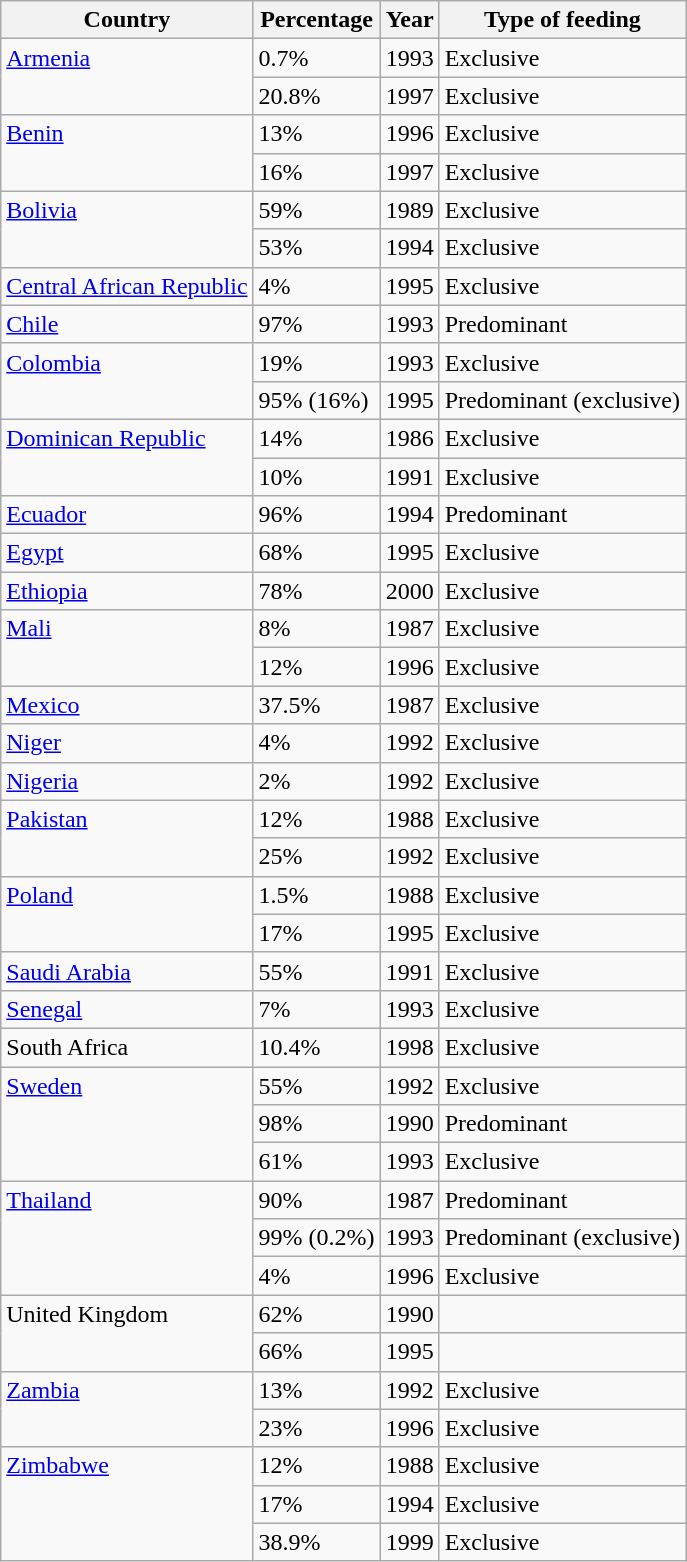<table class="wikitable sortable">
<tr>
<th>Country</th>
<th>Percentage</th>
<th>Year</th>
<th>Type of feeding</th>
</tr>
<tr>
<td rowspan="2" style="vertical-align:top;"><a href='#'>Armenia</a></td>
<td>0.7%</td>
<td>1993</td>
<td>Exclusive</td>
</tr>
<tr>
<td>20.8%</td>
<td>1997</td>
<td>Exclusive</td>
</tr>
<tr>
<td rowspan="2" style="vertical-align:top;"><a href='#'>Benin</a></td>
<td>13%</td>
<td>1996</td>
<td>Exclusive</td>
</tr>
<tr>
<td>16%</td>
<td>1997</td>
<td>Exclusive</td>
</tr>
<tr>
<td rowspan="2" style="vertical-align:top;"><a href='#'>Bolivia</a></td>
<td>59%</td>
<td>1989</td>
<td>Exclusive</td>
</tr>
<tr>
<td>53%</td>
<td>1994</td>
<td>Exclusive</td>
</tr>
<tr>
<td><a href='#'>Central African Republic</a></td>
<td>4%</td>
<td>1995</td>
<td>Exclusive</td>
</tr>
<tr>
<td><a href='#'>Chile</a></td>
<td>97%</td>
<td>1993</td>
<td>Predominant</td>
</tr>
<tr>
<td rowspan="2" style="vertical-align:top;"><a href='#'>Colombia</a></td>
<td>19%</td>
<td>1993</td>
<td>Exclusive</td>
</tr>
<tr>
<td>95% (16%)</td>
<td>1995</td>
<td>Predominant (exclusive)</td>
</tr>
<tr>
<td rowspan="2" style="vertical-align:top;"><a href='#'>Dominican Republic</a></td>
<td>14%</td>
<td>1986</td>
<td>Exclusive</td>
</tr>
<tr>
<td>10%</td>
<td>1991</td>
<td>Exclusive</td>
</tr>
<tr>
<td><a href='#'>Ecuador</a></td>
<td>96%</td>
<td>1994</td>
<td>Predominant</td>
</tr>
<tr>
<td><a href='#'>Egypt</a></td>
<td>68%</td>
<td>1995</td>
<td>Exclusive</td>
</tr>
<tr>
<td><a href='#'>Ethiopia</a></td>
<td>78%</td>
<td>2000</td>
<td>Exclusive</td>
</tr>
<tr>
<td rowspan="2" style="vertical-align:top;"><a href='#'>Mali</a></td>
<td>8%</td>
<td>1987</td>
<td>Exclusive</td>
</tr>
<tr>
<td>12%</td>
<td>1996</td>
<td>Exclusive</td>
</tr>
<tr>
<td><a href='#'>Mexico</a></td>
<td>37.5%</td>
<td>1987</td>
<td>Exclusive</td>
</tr>
<tr>
<td><a href='#'>Niger</a></td>
<td>4%</td>
<td>1992</td>
<td>Exclusive</td>
</tr>
<tr>
<td><a href='#'>Nigeria</a></td>
<td>2%</td>
<td>1992</td>
<td>Exclusive</td>
</tr>
<tr>
<td rowspan="2" style="vertical-align:top;"><a href='#'>Pakistan</a></td>
<td>12%</td>
<td>1988</td>
<td>Exclusive</td>
</tr>
<tr>
<td>25%</td>
<td>1992</td>
<td>Exclusive</td>
</tr>
<tr>
<td rowspan="2" style="vertical-align:top;"><a href='#'>Poland</a></td>
<td>1.5%</td>
<td>1988</td>
<td>Exclusive</td>
</tr>
<tr>
<td>17%</td>
<td>1995</td>
<td>Exclusive</td>
</tr>
<tr>
<td><a href='#'>Saudi Arabia</a></td>
<td>55%</td>
<td>1991</td>
<td>Exclusive</td>
</tr>
<tr>
<td><a href='#'>Senegal</a></td>
<td>7%</td>
<td>1993</td>
<td>Exclusive</td>
</tr>
<tr>
<td>South Africa</td>
<td>10.4%</td>
<td>1998</td>
<td>Exclusive</td>
</tr>
<tr>
<td rowspan="3" style="vertical-align:top;"><a href='#'>Sweden</a></td>
<td>55%</td>
<td>1992</td>
<td>Exclusive</td>
</tr>
<tr>
<td>98%</td>
<td>1990</td>
<td>Predominant</td>
</tr>
<tr>
<td>61%</td>
<td>1993</td>
<td>Exclusive</td>
</tr>
<tr>
<td rowspan="3" style="vertical-align:top;"><a href='#'>Thailand</a></td>
<td>90%</td>
<td>1987</td>
<td>Predominant</td>
</tr>
<tr>
<td>99% (0.2%)</td>
<td>1993</td>
<td>Predominant (exclusive)</td>
</tr>
<tr>
<td>4%</td>
<td>1996</td>
<td>Exclusive</td>
</tr>
<tr>
<td rowspan="2" style="vertical-align:top;">United Kingdom</td>
<td>62%</td>
<td>1990</td>
<td></td>
</tr>
<tr>
<td>66%</td>
<td>1995</td>
<td></td>
</tr>
<tr>
<td rowspan="2" style="vertical-align:top;"><a href='#'>Zambia</a></td>
<td>13%</td>
<td>1992</td>
<td>Exclusive</td>
</tr>
<tr>
<td>23%</td>
<td>1996</td>
<td>Exclusive</td>
</tr>
<tr>
<td rowspan="3" style="vertical-align:top;"><a href='#'>Zimbabwe</a></td>
<td>12%</td>
<td>1988</td>
<td>Exclusive</td>
</tr>
<tr>
<td>17%</td>
<td>1994</td>
<td>Exclusive</td>
</tr>
<tr>
<td>38.9%</td>
<td>1999</td>
<td>Exclusive</td>
</tr>
</table>
